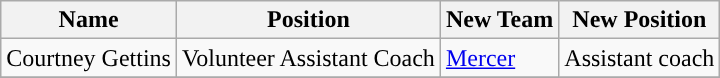<table class="wikitable">
<tr>
<th style="text-align:center; ">Name</th>
<th style="text-align:center; ">Position</th>
<th style="text-align:center; ">New Team</th>
<th style="text-align:center; ">New Position</th>
</tr>
<tr>
<td>Courtney Gettins</td>
<td>Volunteer Assistant Coach</td>
<td><a href='#'>Mercer</a></td>
<td>Assistant coach</td>
</tr>
<tr>
</tr>
</table>
